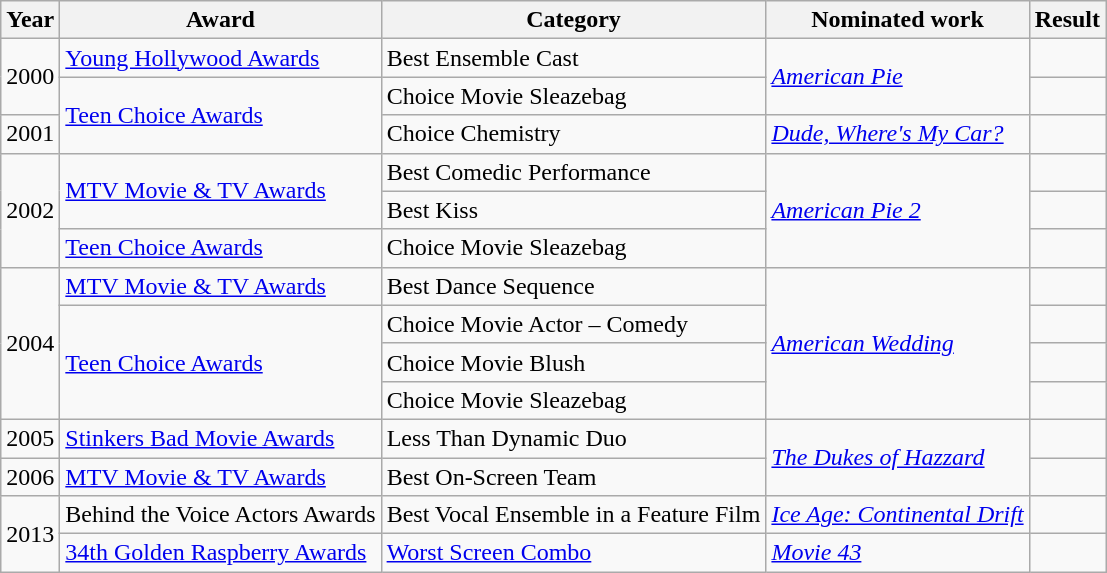<table class="wikitable">
<tr>
<th>Year</th>
<th>Award</th>
<th>Category</th>
<th>Nominated work</th>
<th>Result</th>
</tr>
<tr>
<td rowspan="2">2000</td>
<td><a href='#'>Young Hollywood Awards</a></td>
<td>Best Ensemble Cast </td>
<td rowspan="2"><em><a href='#'>American Pie</a></em></td>
<td></td>
</tr>
<tr>
<td rowspan="2"><a href='#'>Teen Choice Awards</a></td>
<td>Choice Movie Sleazebag</td>
<td></td>
</tr>
<tr>
<td>2001</td>
<td>Choice Chemistry </td>
<td><em><a href='#'>Dude, Where's My Car?</a></em></td>
<td></td>
</tr>
<tr>
<td rowspan="3">2002</td>
<td rowspan="2"><a href='#'>MTV Movie & TV Awards</a></td>
<td>Best Comedic Performance</td>
<td rowspan="3"><em><a href='#'>American Pie 2</a></em></td>
<td></td>
</tr>
<tr>
<td>Best Kiss </td>
<td></td>
</tr>
<tr>
<td><a href='#'>Teen Choice Awards</a></td>
<td>Choice Movie Sleazebag</td>
<td></td>
</tr>
<tr>
<td rowspan="4">2004</td>
<td><a href='#'>MTV Movie & TV Awards</a></td>
<td>Best Dance Sequence</td>
<td rowspan="4"><em><a href='#'>American Wedding</a></em></td>
<td></td>
</tr>
<tr>
<td rowspan="3"><a href='#'>Teen Choice Awards</a></td>
<td>Choice Movie Actor – Comedy</td>
<td></td>
</tr>
<tr>
<td>Choice Movie Blush</td>
<td></td>
</tr>
<tr>
<td>Choice Movie Sleazebag</td>
<td></td>
</tr>
<tr>
<td>2005</td>
<td><a href='#'>Stinkers Bad Movie Awards</a></td>
<td>Less Than Dynamic Duo </td>
<td rowspan="2"><em><a href='#'>The Dukes of Hazzard</a></em></td>
<td></td>
</tr>
<tr>
<td>2006</td>
<td><a href='#'>MTV Movie & TV Awards</a></td>
<td>Best On-Screen Team </td>
<td></td>
</tr>
<tr>
<td rowspan="2">2013</td>
<td>Behind the Voice Actors Awards</td>
<td>Best Vocal Ensemble in a Feature Film </td>
<td><em><a href='#'>Ice Age: Continental Drift</a></em></td>
<td></td>
</tr>
<tr>
<td><a href='#'>34th Golden Raspberry Awards</a></td>
<td><a href='#'>Worst Screen Combo</a> </td>
<td><em><a href='#'>Movie 43</a></em></td>
<td></td>
</tr>
</table>
